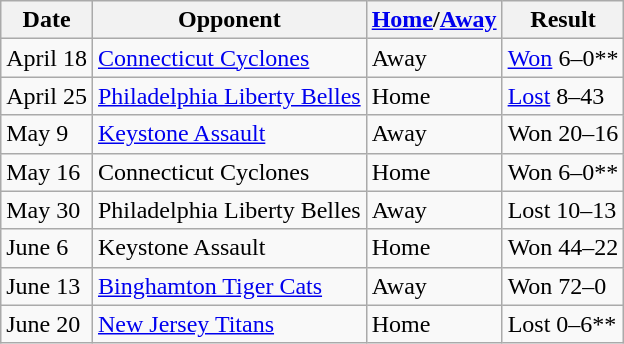<table class="wikitable">
<tr>
<th>Date</th>
<th>Opponent</th>
<th><a href='#'>Home</a>/<a href='#'>Away</a></th>
<th>Result</th>
</tr>
<tr>
<td>April 18</td>
<td><a href='#'>Connecticut Cyclones</a></td>
<td>Away</td>
<td><a href='#'>Won</a> 6–0**</td>
</tr>
<tr>
<td>April 25</td>
<td><a href='#'>Philadelphia Liberty Belles</a></td>
<td>Home</td>
<td><a href='#'>Lost</a> 8–43</td>
</tr>
<tr>
<td>May 9</td>
<td><a href='#'>Keystone Assault</a></td>
<td>Away</td>
<td>Won 20–16</td>
</tr>
<tr>
<td>May 16</td>
<td>Connecticut Cyclones</td>
<td>Home</td>
<td>Won 6–0**</td>
</tr>
<tr>
<td>May 30</td>
<td>Philadelphia Liberty Belles</td>
<td>Away</td>
<td>Lost 10–13</td>
</tr>
<tr>
<td>June 6</td>
<td>Keystone Assault</td>
<td>Home</td>
<td>Won 44–22</td>
</tr>
<tr>
<td>June 13</td>
<td><a href='#'>Binghamton Tiger Cats</a></td>
<td>Away</td>
<td>Won 72–0</td>
</tr>
<tr>
<td>June 20</td>
<td><a href='#'>New Jersey Titans</a></td>
<td>Home</td>
<td>Lost 0–6**</td>
</tr>
</table>
